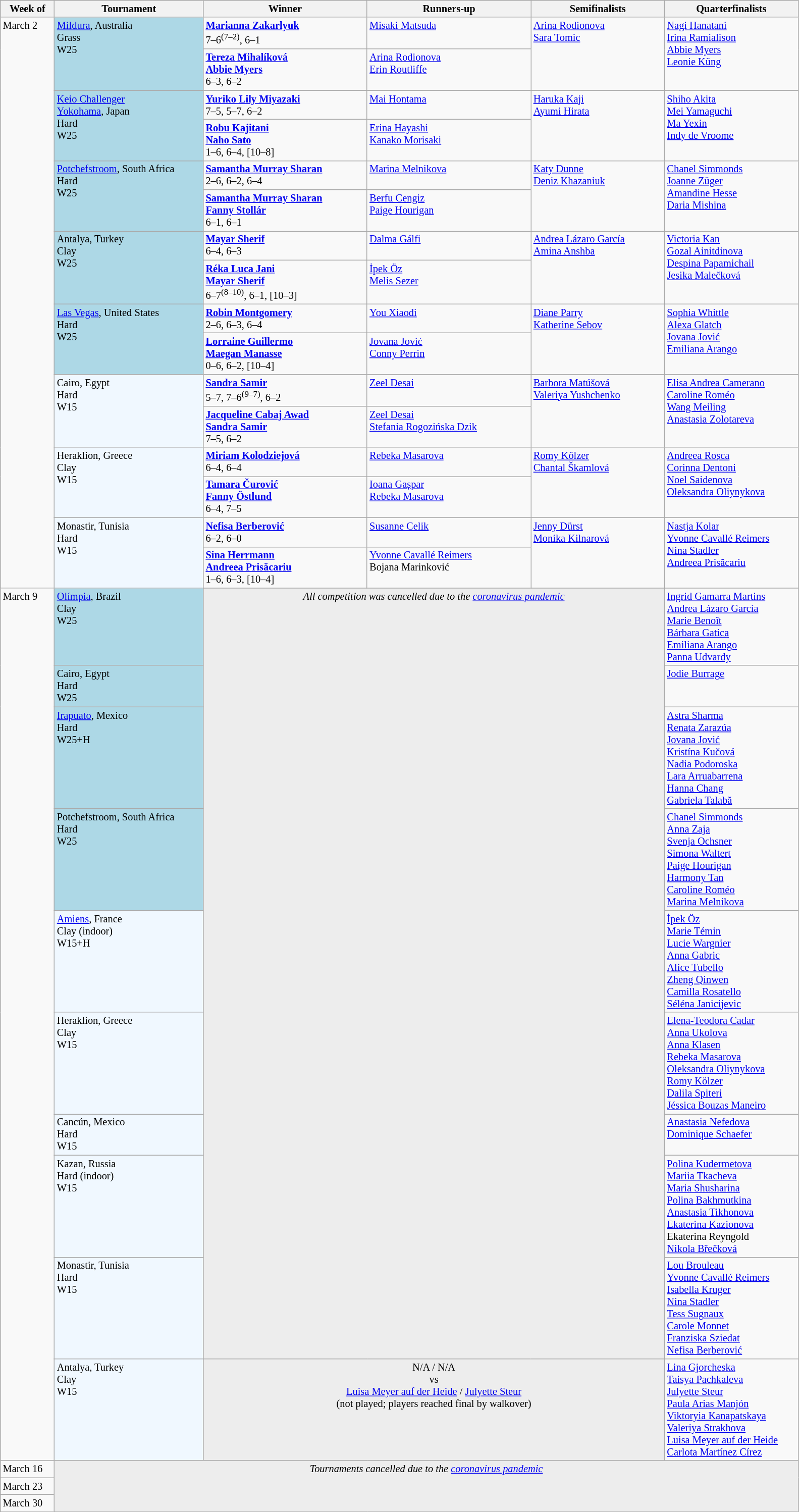<table class="wikitable" style="font-size:85%;">
<tr>
<th width="65">Week of</th>
<th style="width:190px;">Tournament</th>
<th style="width:210px;">Winner</th>
<th style="width:210px;">Runners-up</th>
<th style="width:170px;">Semifinalists</th>
<th style="width:170px;">Quarterfinalists</th>
</tr>
<tr valign=top>
<td rowspan=16>March 2</td>
<td rowspan="2" style="background:lightblue;"><a href='#'>Mildura</a>, Australia <br> Grass <br> W25 <br> </td>
<td><strong> <a href='#'>Marianna Zakarlyuk</a></strong> <br> 7–6<sup>(7–2)</sup>, 6–1</td>
<td> <a href='#'>Misaki Matsuda</a></td>
<td rowspan=2> <a href='#'>Arina Rodionova</a> <br>  <a href='#'>Sara Tomic</a></td>
<td rowspan=2> <a href='#'>Nagi Hanatani</a> <br>  <a href='#'>Irina Ramialison</a> <br>  <a href='#'>Abbie Myers</a> <br>  <a href='#'>Leonie Küng</a></td>
</tr>
<tr valign=top>
<td><strong> <a href='#'>Tereza Mihalíková</a> <br>  <a href='#'>Abbie Myers</a></strong> <br> 6–3, 6–2</td>
<td> <a href='#'>Arina Rodionova</a> <br>  <a href='#'>Erin Routliffe</a></td>
</tr>
<tr valign=top>
<td rowspan="2" style="background:lightblue;"><a href='#'>Keio Challenger</a> <br> <a href='#'>Yokohama</a>, Japan <br> Hard <br> W25 <br> </td>
<td><strong> <a href='#'>Yuriko Lily Miyazaki</a></strong> <br> 7–5, 5–7, 6–2</td>
<td> <a href='#'>Mai Hontama</a></td>
<td rowspan=2> <a href='#'>Haruka Kaji</a> <br>  <a href='#'>Ayumi Hirata</a></td>
<td rowspan=2> <a href='#'>Shiho Akita</a> <br>  <a href='#'>Mei Yamaguchi</a> <br>  <a href='#'>Ma Yexin</a> <br>  <a href='#'>Indy de Vroome</a></td>
</tr>
<tr valign=top>
<td><strong> <a href='#'>Robu Kajitani</a> <br>  <a href='#'>Naho Sato</a></strong> <br> 1–6, 6–4, [10–8]</td>
<td> <a href='#'>Erina Hayashi</a> <br>  <a href='#'>Kanako Morisaki</a></td>
</tr>
<tr valign=top>
<td rowspan="2" style="background:lightblue;"><a href='#'>Potchefstroom</a>, South Africa <br> Hard <br> W25 <br> </td>
<td><strong> <a href='#'>Samantha Murray Sharan</a></strong> <br> 2–6, 6–2, 6–4</td>
<td> <a href='#'>Marina Melnikova</a></td>
<td rowspan=2> <a href='#'>Katy Dunne</a> <br>  <a href='#'>Deniz Khazaniuk</a></td>
<td rowspan=2> <a href='#'>Chanel Simmonds</a> <br>  <a href='#'>Joanne Züger</a> <br>  <a href='#'>Amandine Hesse</a> <br>  <a href='#'>Daria Mishina</a></td>
</tr>
<tr valign=top>
<td><strong> <a href='#'>Samantha Murray Sharan</a> <br>  <a href='#'>Fanny Stollár</a></strong> <br> 6–1, 6–1</td>
<td> <a href='#'>Berfu Cengiz</a> <br>  <a href='#'>Paige Hourigan</a></td>
</tr>
<tr valign=top>
<td rowspan="2" style="background:lightblue;">Antalya, Turkey <br> Clay <br> W25 <br> </td>
<td><strong> <a href='#'>Mayar Sherif</a></strong> <br> 6–4, 6–3</td>
<td> <a href='#'>Dalma Gálfi</a></td>
<td rowspan=2> <a href='#'>Andrea Lázaro García</a> <br>  <a href='#'>Amina Anshba</a></td>
<td rowspan=2> <a href='#'>Victoria Kan</a> <br>  <a href='#'>Gozal Ainitdinova</a> <br>  <a href='#'>Despina Papamichail</a> <br>  <a href='#'>Jesika Malečková</a></td>
</tr>
<tr valign=top>
<td><strong> <a href='#'>Réka Luca Jani</a> <br>  <a href='#'>Mayar Sherif</a></strong> <br> 6–7<sup>(8–10)</sup>, 6–1, [10–3]</td>
<td> <a href='#'>İpek Öz</a> <br>  <a href='#'>Melis Sezer</a></td>
</tr>
<tr valign=top>
<td rowspan="2" style="background:lightblue;"><a href='#'>Las Vegas</a>, United States <br> Hard <br> W25 <br> </td>
<td> <strong><a href='#'>Robin Montgomery</a></strong> <br> 2–6, 6–3, 6–4</td>
<td> <a href='#'>You Xiaodi</a></td>
<td rowspan=2> <a href='#'>Diane Parry</a> <br>  <a href='#'>Katherine Sebov</a></td>
<td rowspan=2> <a href='#'>Sophia Whittle</a> <br>  <a href='#'>Alexa Glatch</a> <br>  <a href='#'>Jovana Jović</a> <br>  <a href='#'>Emiliana Arango</a></td>
</tr>
<tr valign=top>
<td><strong> <a href='#'>Lorraine Guillermo</a> <br>  <a href='#'>Maegan Manasse</a></strong> <br> 0–6, 6–2, [10–4]</td>
<td> <a href='#'>Jovana Jović</a> <br>  <a href='#'>Conny Perrin</a></td>
</tr>
<tr valign=top>
<td rowspan="2" style="background:#f0f8ff;">Cairo, Egypt <br> Hard <br> W15 <br> </td>
<td><strong> <a href='#'>Sandra Samir</a></strong> <br> 5–7, 7–6<sup>(9–7)</sup>, 6–2</td>
<td> <a href='#'>Zeel Desai</a></td>
<td rowspan=2> <a href='#'>Barbora Matúšová</a> <br>  <a href='#'>Valeriya Yushchenko</a></td>
<td rowspan=2> <a href='#'>Elisa Andrea Camerano</a> <br>  <a href='#'>Caroline Roméo</a> <br>  <a href='#'>Wang Meiling</a> <br>  <a href='#'>Anastasia Zolotareva</a></td>
</tr>
<tr valign=top>
<td><strong> <a href='#'>Jacqueline Cabaj Awad</a> <br>  <a href='#'>Sandra Samir</a></strong> <br> 7–5, 6–2</td>
<td> <a href='#'>Zeel Desai</a> <br>  <a href='#'>Stefania Rogozińska Dzik</a></td>
</tr>
<tr valign=top>
<td rowspan="2" style="background:#f0f8ff;">Heraklion, Greece <br> Clay <br> W15 <br> </td>
<td><strong> <a href='#'>Miriam Kolodziejová</a></strong> <br> 6–4, 6–4</td>
<td> <a href='#'>Rebeka Masarova</a></td>
<td rowspan=2> <a href='#'>Romy Kölzer</a> <br>  <a href='#'>Chantal Škamlová</a></td>
<td rowspan=2> <a href='#'>Andreea Roșca</a> <br>  <a href='#'>Corinna Dentoni</a> <br>  <a href='#'>Noel Saidenova</a> <br>  <a href='#'>Oleksandra Oliynykova</a></td>
</tr>
<tr valign=top>
<td><strong> <a href='#'>Tamara Čurović</a> <br>  <a href='#'>Fanny Östlund</a></strong> <br> 6–4, 7–5</td>
<td> <a href='#'>Ioana Gașpar</a> <br>  <a href='#'>Rebeka Masarova</a></td>
</tr>
<tr valign=top>
<td rowspan="2" style="background:#f0f8ff;">Monastir, Tunisia <br> Hard <br> W15 <br> </td>
<td><strong> <a href='#'>Nefisa Berberović</a></strong> <br> 6–2, 6–0</td>
<td> <a href='#'>Susanne Celik</a></td>
<td rowspan=2> <a href='#'>Jenny Dürst</a> <br>  <a href='#'>Monika Kilnarová</a></td>
<td rowspan=2> <a href='#'>Nastja Kolar</a> <br>  <a href='#'>Yvonne Cavallé Reimers</a> <br>  <a href='#'>Nina Stadler</a> <br>  <a href='#'>Andreea Prisăcariu</a></td>
</tr>
<tr valign=top>
<td><strong> <a href='#'>Sina Herrmann</a> <br>  <a href='#'>Andreea Prisăcariu</a></strong> <br> 1–6, 6–3, [10–4]</td>
<td> <a href='#'>Yvonne Cavallé Reimers</a> <br>  Bojana Marinković</td>
</tr>
<tr valign=top>
<td rowspan=12>March 9</td>
<td rowspan="2" style="background:lightblue;"><a href='#'>Olímpia</a>, Brazil <br> Clay <br> W25 <br> </td>
</tr>
<tr valign=top>
<td colspan=3 rowspan=10 style="text-align:center; background:#ededed;"><em>All competition was cancelled due to the <a href='#'>coronavirus pandemic</a></em></td>
<td rowspan=1> <a href='#'>Ingrid Gamarra Martins</a> <br>  <a href='#'>Andrea Lázaro García</a> <br>  <a href='#'>Marie Benoît</a> <br>  <a href='#'>Bárbara Gatica</a> <br>  <a href='#'>Emiliana Arango</a> <br>  <a href='#'>Panna Udvardy</a></td>
</tr>
<tr valign=top>
<td rowspan="1" style="background:lightblue;">Cairo, Egypt <br> Hard <br> W25 <br> </td>
<td rowspan=1> <a href='#'>Jodie Burrage</a></td>
</tr>
<tr valign=top>
<td rowspan="1" style="background:lightblue;"><a href='#'>Irapuato</a>, Mexico <br> Hard <br> W25+H <br> </td>
<td rowspan=1> <a href='#'>Astra Sharma</a> <br>  <a href='#'>Renata Zarazúa</a> <br>  <a href='#'>Jovana Jović</a> <br>  <a href='#'>Kristína Kučová</a> <br>  <a href='#'>Nadia Podoroska</a> <br>  <a href='#'>Lara Arruabarrena</a> <br>  <a href='#'>Hanna Chang</a> <br>  <a href='#'>Gabriela Talabă</a></td>
</tr>
<tr valign=top>
<td rowspan="1" style="background:lightblue;">Potchefstroom, South Africa <br> Hard <br> W25 <br> </td>
<td rowspan=1> <a href='#'>Chanel Simmonds</a> <br>  <a href='#'>Anna Zaja</a> <br>  <a href='#'>Svenja Ochsner</a> <br>  <a href='#'>Simona Waltert</a> <br>  <a href='#'>Paige Hourigan</a> <br>  <a href='#'>Harmony Tan</a> <br>  <a href='#'>Caroline Roméo</a> <br>  <a href='#'>Marina Melnikova</a></td>
</tr>
<tr valign=top>
<td rowspan="1" style="background:#f0f8ff;"><a href='#'>Amiens</a>, France <br> Clay (indoor) <br> W15+H <br> </td>
<td rowspan=1> <a href='#'>İpek Öz</a> <br>  <a href='#'>Marie Témin</a> <br>  <a href='#'>Lucie Wargnier</a> <br>  <a href='#'>Anna Gabric</a> <br>  <a href='#'>Alice Tubello</a> <br>  <a href='#'>Zheng Qinwen</a> <br>  <a href='#'>Camilla Rosatello</a> <br>  <a href='#'>Séléna Janicijevic</a></td>
</tr>
<tr valign=top>
<td rowspan="1" style="background:#f0f8ff;">Heraklion, Greece <br> Clay <br> W15 <br> </td>
<td rowspan=1> <a href='#'>Elena-Teodora Cadar</a> <br>  <a href='#'>Anna Ukolova</a> <br>  <a href='#'>Anna Klasen</a> <br>  <a href='#'>Rebeka Masarova</a> <br>  <a href='#'>Oleksandra Oliynykova</a> <br>  <a href='#'>Romy Kölzer</a> <br>  <a href='#'>Dalila Spiteri</a> <br>  <a href='#'>Jéssica Bouzas Maneiro</a></td>
</tr>
<tr valign=top>
<td rowspan="1" style="background:#f0f8ff;">Cancún, Mexico <br> Hard <br> W15 <br> </td>
<td rowspan=1> <a href='#'>Anastasia Nefedova</a> <br>  <a href='#'>Dominique Schaefer</a></td>
</tr>
<tr valign=top>
<td rowspan="1" style="background:#f0f8ff;">Kazan, Russia <br> Hard (indoor) <br> W15 <br> </td>
<td rowspan=1> <a href='#'>Polina Kudermetova</a> <br>  <a href='#'>Mariia Tkacheva</a> <br>  <a href='#'>Maria Shusharina</a> <br>  <a href='#'>Polina Bakhmutkina</a> <br>  <a href='#'>Anastasia Tikhonova</a> <br>  <a href='#'>Ekaterina Kazionova</a> <br>  Ekaterina Reyngold <br>  <a href='#'>Nikola Břečková</a></td>
</tr>
<tr valign=top>
<td rowspan="1" style="background:#f0f8ff;">Monastir, Tunisia <br> Hard <br> W15 <br> </td>
<td rowspan=1> <a href='#'>Lou Brouleau</a> <br>  <a href='#'>Yvonne Cavallé Reimers</a> <br>  <a href='#'>Isabella Kruger</a> <br>  <a href='#'>Nina Stadler</a> <br>  <a href='#'>Tess Sugnaux</a> <br>  <a href='#'>Carole Monnet</a> <br>  <a href='#'>Franziska Sziedat</a> <br>  <a href='#'>Nefisa Berberović</a></td>
</tr>
<tr valign=top>
<td rowspan="2" style="background:#f0f8ff;">Antalya, Turkey <br> Clay <br> W15 <br> </td>
<td rowspan=2> <a href='#'>Lina Gjorcheska</a> <br>  <a href='#'>Taisya Pachkaleva</a> <br>  <a href='#'>Julyette Steur</a> <br>  <a href='#'>Paula Arias Manjón</a> <br>  <a href='#'>Viktoryia Kanapatskaya</a> <br>  <a href='#'>Valeriya Strakhova</a> <br>  <a href='#'>Luisa Meyer auf der Heide</a> <br>  <a href='#'>Carlota Martínez Círez</a></td>
</tr>
<tr valign=top>
<td colspan=3 style="text-align:center; background:#ededed;"> N/A /  N/A <br> vs <br>  <a href='#'>Luisa Meyer auf der Heide</a> /  <a href='#'>Julyette Steur</a><br>(not played; players reached final by walkover)</td>
</tr>
<tr valign=top>
<td rowspan=1>March 16</td>
<td colspan=5 rowspan=3 style="background:#ededed; text-align:center;"><em>Tournaments cancelled due to the <a href='#'>coronavirus pandemic</a></em></td>
</tr>
<tr valign=top>
<td rowspan=1>March 23</td>
</tr>
<tr valign=top>
<td rowspan=1>March 30</td>
</tr>
</table>
